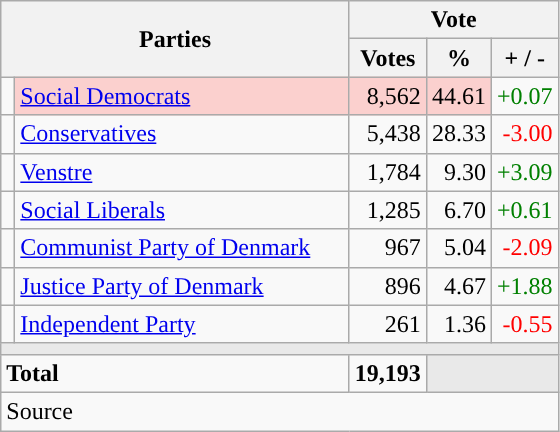<table class="wikitable" style="text-align:right;">
<tr>
<th style="text-align:centre;" rowspan="2" colspan="2" width="225">Parties</th>
<th colspan="3">Vote</th>
</tr>
<tr>
<th width="15">Votes</th>
<th width="15">%</th>
<th width="15">+ / -</th>
</tr>
<tr>
<td width="2" style="color:inherit;background:"></td>
<td bgcolor=#fbd0ce  align="left"><a href='#'>Social Democrats</a></td>
<td bgcolor=#fbd0ce>8,562</td>
<td bgcolor=#fbd0ce>44.61</td>
<td style=color:green;>+0.07</td>
</tr>
<tr>
<td width="2" style="color:inherit;background:"></td>
<td align="left"><a href='#'>Conservatives</a></td>
<td>5,438</td>
<td>28.33</td>
<td style=color:red;>-3.00</td>
</tr>
<tr>
<td width="2" style="color:inherit;background:"></td>
<td align="left"><a href='#'>Venstre</a></td>
<td>1,784</td>
<td>9.30</td>
<td style=color:green;>+3.09</td>
</tr>
<tr>
<td width="2" style="color:inherit;background:"></td>
<td align="left"><a href='#'>Social Liberals</a></td>
<td>1,285</td>
<td>6.70</td>
<td style=color:green;>+0.61</td>
</tr>
<tr>
<td width="2" style="color:inherit;background:"></td>
<td align="left"><a href='#'>Communist Party of Denmark</a></td>
<td>967</td>
<td>5.04</td>
<td style=color:red;>-2.09</td>
</tr>
<tr>
<td width="2" style="color:inherit;background:"></td>
<td align="left"><a href='#'>Justice Party of Denmark</a></td>
<td>896</td>
<td>4.67</td>
<td style=color:green;>+1.88</td>
</tr>
<tr>
<td width="2" style="color:inherit;background:"></td>
<td align="left"><a href='#'>Independent Party</a></td>
<td>261</td>
<td>1.36</td>
<td style=color:red;>-0.55</td>
</tr>
<tr>
<td colspan="7" bgcolor="#E9E9E9"></td>
</tr>
<tr>
<td align="left" colspan="2"><strong>Total</strong></td>
<td><strong>19,193</strong></td>
<td bgcolor="#E9E9E9" colspan="2"></td>
</tr>
<tr>
<td align="left" colspan="6">Source</td>
</tr>
</table>
